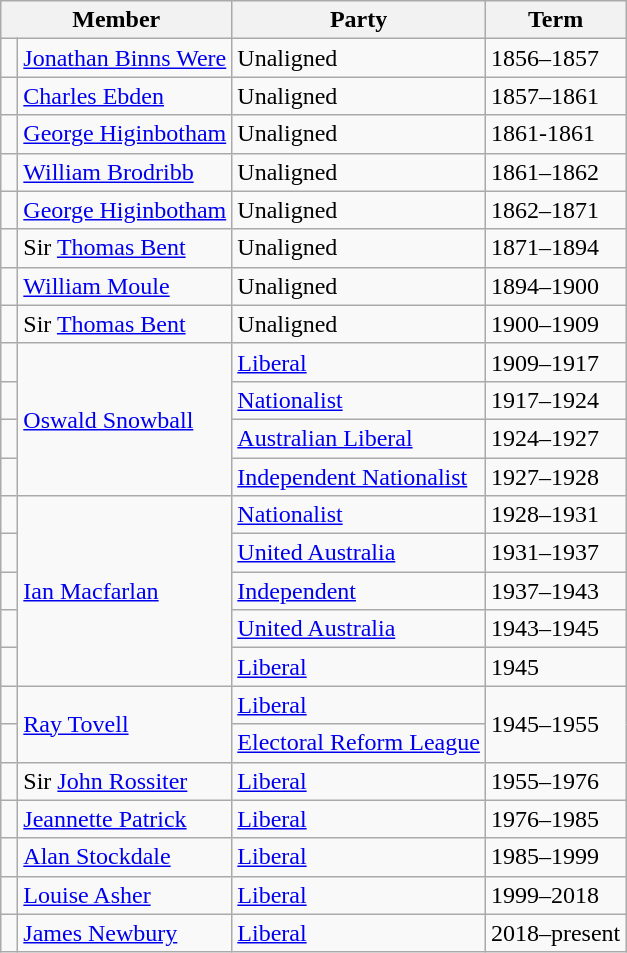<table class="wikitable">
<tr>
<th colspan="2">Member</th>
<th>Party</th>
<th>Term</th>
</tr>
<tr>
<td> </td>
<td><a href='#'>Jonathan Binns Were</a></td>
<td>Unaligned</td>
<td>1856–1857</td>
</tr>
<tr>
<td> </td>
<td><a href='#'>Charles Ebden</a></td>
<td>Unaligned</td>
<td>1857–1861</td>
</tr>
<tr>
<td> </td>
<td><a href='#'>George Higinbotham</a></td>
<td>Unaligned</td>
<td>1861-1861</td>
</tr>
<tr>
<td> </td>
<td><a href='#'>William Brodribb</a></td>
<td>Unaligned</td>
<td>1861–1862</td>
</tr>
<tr>
<td> </td>
<td><a href='#'>George Higinbotham</a></td>
<td>Unaligned</td>
<td>1862–1871</td>
</tr>
<tr>
<td> </td>
<td>Sir <a href='#'>Thomas Bent</a></td>
<td>Unaligned</td>
<td>1871–1894</td>
</tr>
<tr>
<td> </td>
<td><a href='#'>William Moule</a></td>
<td>Unaligned</td>
<td>1894–1900</td>
</tr>
<tr>
<td> </td>
<td>Sir <a href='#'>Thomas Bent</a></td>
<td>Unaligned</td>
<td>1900–1909</td>
</tr>
<tr>
<td> </td>
<td rowspan="4"><a href='#'>Oswald Snowball</a></td>
<td><a href='#'>Liberal</a></td>
<td>1909–1917</td>
</tr>
<tr>
<td> </td>
<td><a href='#'>Nationalist</a></td>
<td>1917–1924</td>
</tr>
<tr>
<td> </td>
<td><a href='#'>Australian Liberal</a></td>
<td>1924–1927</td>
</tr>
<tr>
<td> </td>
<td><a href='#'>Independent Nationalist</a></td>
<td>1927–1928</td>
</tr>
<tr>
<td> </td>
<td rowspan="5"><a href='#'>Ian Macfarlan</a></td>
<td><a href='#'>Nationalist</a></td>
<td>1928–1931</td>
</tr>
<tr>
<td> </td>
<td><a href='#'>United Australia</a></td>
<td>1931–1937</td>
</tr>
<tr>
<td> </td>
<td><a href='#'>Independent</a></td>
<td>1937–1943</td>
</tr>
<tr>
<td> </td>
<td><a href='#'>United Australia</a></td>
<td>1943–1945</td>
</tr>
<tr>
<td> </td>
<td><a href='#'>Liberal</a></td>
<td>1945</td>
</tr>
<tr>
<td> </td>
<td rowspan="2"><a href='#'>Ray Tovell</a></td>
<td><a href='#'>Liberal</a></td>
<td rowspan="2">1945–1955</td>
</tr>
<tr>
<td> </td>
<td><a href='#'>Electoral Reform League</a></td>
</tr>
<tr>
<td> </td>
<td>Sir <a href='#'>John Rossiter</a></td>
<td><a href='#'>Liberal</a></td>
<td>1955–1976</td>
</tr>
<tr>
<td> </td>
<td><a href='#'>Jeannette Patrick</a></td>
<td><a href='#'>Liberal</a></td>
<td>1976–1985</td>
</tr>
<tr>
<td> </td>
<td><a href='#'>Alan Stockdale</a></td>
<td><a href='#'>Liberal</a></td>
<td>1985–1999</td>
</tr>
<tr>
<td> </td>
<td><a href='#'>Louise Asher</a></td>
<td><a href='#'>Liberal</a></td>
<td>1999–2018</td>
</tr>
<tr>
<td> </td>
<td><a href='#'>James Newbury</a></td>
<td><a href='#'>Liberal</a></td>
<td>2018–present</td>
</tr>
</table>
